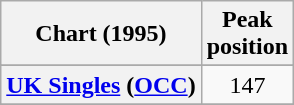<table class="wikitable sortable plainrowheaders" style="text-align:center">
<tr>
<th>Chart (1995)</th>
<th>Peak<br>position</th>
</tr>
<tr>
</tr>
<tr>
</tr>
<tr>
</tr>
<tr>
</tr>
<tr>
<th scope="row"><a href='#'>UK Singles</a> (<a href='#'>OCC</a>)</th>
<td>147</td>
</tr>
<tr>
</tr>
</table>
